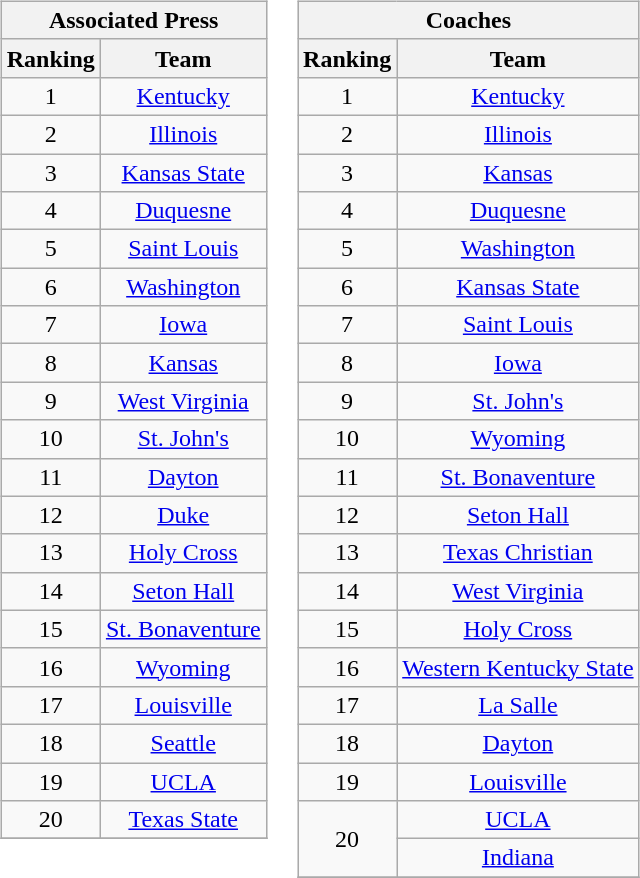<table>
<tr style="vertical-align:top;">
<td><br><table class="wikitable" style="text-align:center;">
<tr>
<th colspan=2><strong>Associated Press</strong></th>
</tr>
<tr>
<th>Ranking</th>
<th>Team</th>
</tr>
<tr>
<td>1</td>
<td><a href='#'>Kentucky</a></td>
</tr>
<tr>
<td>2</td>
<td><a href='#'>Illinois</a></td>
</tr>
<tr>
<td>3</td>
<td><a href='#'>Kansas State</a></td>
</tr>
<tr>
<td>4</td>
<td><a href='#'>Duquesne</a></td>
</tr>
<tr>
<td>5</td>
<td><a href='#'>Saint Louis</a></td>
</tr>
<tr>
<td>6</td>
<td><a href='#'>Washington</a></td>
</tr>
<tr>
<td>7</td>
<td><a href='#'>Iowa</a></td>
</tr>
<tr>
<td>8</td>
<td><a href='#'>Kansas</a></td>
</tr>
<tr>
<td>9</td>
<td><a href='#'>West Virginia</a></td>
</tr>
<tr>
<td>10</td>
<td><a href='#'>St. John's</a></td>
</tr>
<tr>
<td>11</td>
<td><a href='#'>Dayton</a></td>
</tr>
<tr>
<td>12</td>
<td><a href='#'>Duke</a></td>
</tr>
<tr>
<td>13</td>
<td><a href='#'>Holy Cross</a></td>
</tr>
<tr>
<td>14</td>
<td><a href='#'>Seton Hall</a></td>
</tr>
<tr>
<td>15</td>
<td><a href='#'>St. Bonaventure</a></td>
</tr>
<tr>
<td>16</td>
<td><a href='#'>Wyoming</a></td>
</tr>
<tr>
<td>17</td>
<td><a href='#'>Louisville</a></td>
</tr>
<tr>
<td>18</td>
<td><a href='#'>Seattle</a></td>
</tr>
<tr>
<td>19</td>
<td><a href='#'>UCLA</a></td>
</tr>
<tr>
<td>20</td>
<td><a href='#'>Texas State</a></td>
</tr>
<tr>
</tr>
</table>
</td>
<td><br><table class="wikitable" style="text-align:center;">
<tr>
<th colspan=2><strong>Coaches</strong></th>
</tr>
<tr>
<th>Ranking</th>
<th>Team</th>
</tr>
<tr>
<td>1</td>
<td><a href='#'>Kentucky</a></td>
</tr>
<tr>
<td>2</td>
<td><a href='#'>Illinois</a></td>
</tr>
<tr>
<td>3</td>
<td><a href='#'>Kansas</a></td>
</tr>
<tr>
<td>4</td>
<td><a href='#'>Duquesne</a></td>
</tr>
<tr>
<td>5</td>
<td><a href='#'>Washington</a></td>
</tr>
<tr>
<td>6</td>
<td><a href='#'>Kansas State</a></td>
</tr>
<tr>
<td>7</td>
<td><a href='#'>Saint Louis</a></td>
</tr>
<tr>
<td>8</td>
<td><a href='#'>Iowa</a></td>
</tr>
<tr>
<td>9</td>
<td><a href='#'>St. John's</a></td>
</tr>
<tr>
<td>10</td>
<td><a href='#'>Wyoming</a></td>
</tr>
<tr>
<td>11</td>
<td><a href='#'>St. Bonaventure</a></td>
</tr>
<tr>
<td>12</td>
<td><a href='#'>Seton Hall</a></td>
</tr>
<tr>
<td>13</td>
<td><a href='#'>Texas Christian</a></td>
</tr>
<tr>
<td>14</td>
<td><a href='#'>West Virginia</a></td>
</tr>
<tr>
<td>15</td>
<td><a href='#'>Holy Cross</a></td>
</tr>
<tr>
<td>16</td>
<td><a href='#'>Western Kentucky State</a></td>
</tr>
<tr>
<td>17</td>
<td><a href='#'>La Salle</a></td>
</tr>
<tr>
<td>18</td>
<td><a href='#'>Dayton</a></td>
</tr>
<tr>
<td>19</td>
<td><a href='#'>Louisville</a></td>
</tr>
<tr>
<td rowspan=2 valign=middle>20</td>
<td><a href='#'>UCLA</a></td>
</tr>
<tr>
<td><a href='#'>Indiana</a></td>
</tr>
<tr>
</tr>
</table>
</td>
</tr>
</table>
